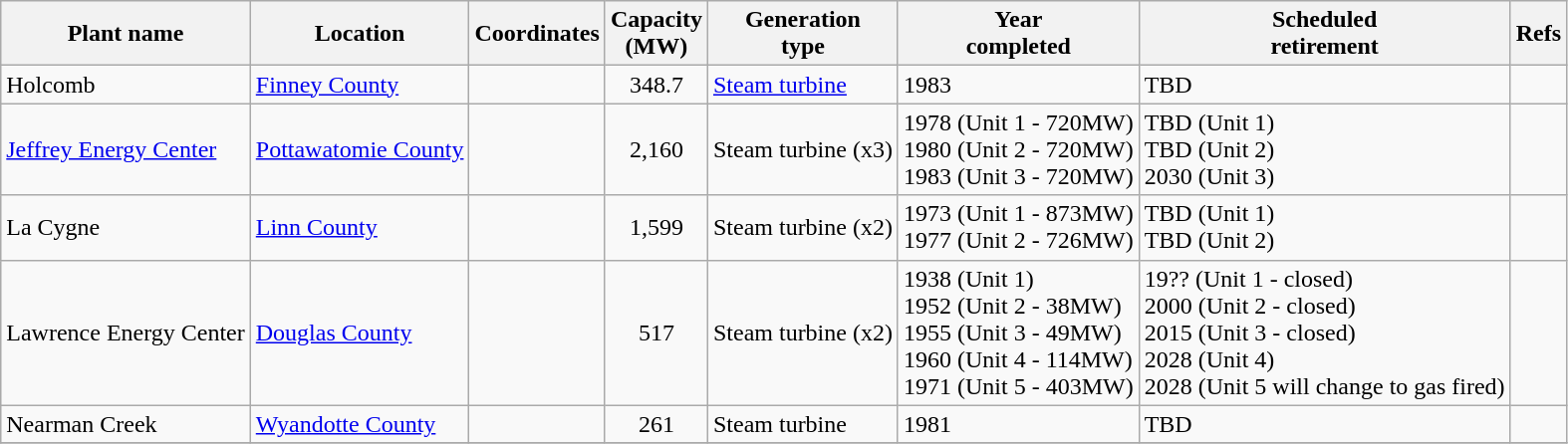<table class="wikitable sortable">
<tr>
<th>Plant name</th>
<th>Location</th>
<th>Coordinates</th>
<th>Capacity<br>(MW)</th>
<th>Generation<br>type</th>
<th>Year<br>completed</th>
<th>Scheduled<br>retirement</th>
<th>Refs</th>
</tr>
<tr>
<td>Holcomb</td>
<td><a href='#'>Finney County</a></td>
<td></td>
<td align="center">348.7</td>
<td><a href='#'>Steam turbine</a></td>
<td>1983</td>
<td>TBD</td>
<td></td>
</tr>
<tr>
<td><a href='#'>Jeffrey Energy Center</a></td>
<td><a href='#'>Pottawatomie County</a></td>
<td></td>
<td align="center">2,160</td>
<td>Steam turbine (x3)</td>
<td>1978 (Unit 1 - 720MW)<br>1980 (Unit 2 - 720MW)<br>1983 (Unit 3 - 720MW)</td>
<td>TBD (Unit 1)<br>TBD (Unit 2)<br>2030 (Unit 3)</td>
<td></td>
</tr>
<tr>
<td>La Cygne</td>
<td><a href='#'>Linn County</a></td>
<td></td>
<td align="center">1,599</td>
<td>Steam turbine (x2)</td>
<td>1973 (Unit 1 - 873MW)<br>1977 (Unit 2 - 726MW)</td>
<td>TBD (Unit 1)<br>TBD (Unit 2)</td>
<td></td>
</tr>
<tr>
<td>Lawrence Energy Center</td>
<td><a href='#'>Douglas County</a></td>
<td></td>
<td align="center">517</td>
<td>Steam turbine (x2)</td>
<td>1938 (Unit 1)<br>1952 (Unit 2 - 38MW)<br>1955 (Unit 3 - 49MW)<br>1960 (Unit 4 - 114MW)<br>1971 (Unit 5 - 403MW)</td>
<td>19?? (Unit 1 - closed)<br>2000 (Unit 2 - closed)<br>2015 (Unit 3 - closed)<br>2028 (Unit 4)<br>2028 (Unit 5 will change to gas fired)</td>
<td></td>
</tr>
<tr>
<td>Nearman Creek</td>
<td><a href='#'>Wyandotte County</a></td>
<td></td>
<td align="center">261</td>
<td>Steam turbine</td>
<td>1981</td>
<td>TBD</td>
<td></td>
</tr>
<tr>
</tr>
</table>
